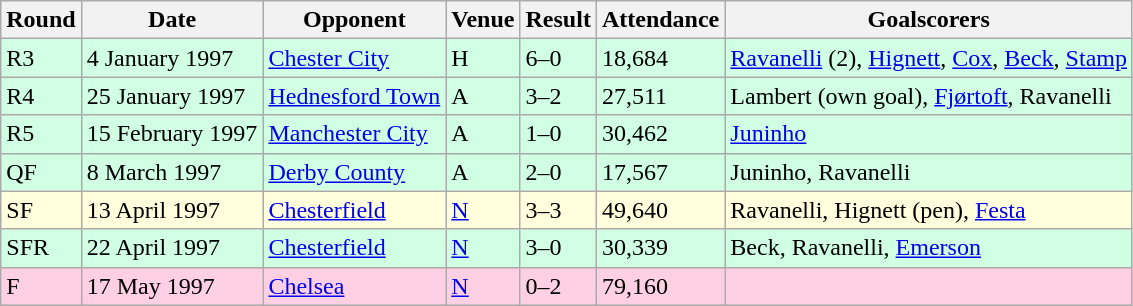<table class="wikitable">
<tr>
<th>Round</th>
<th>Date</th>
<th>Opponent</th>
<th>Venue</th>
<th>Result</th>
<th>Attendance</th>
<th>Goalscorers</th>
</tr>
<tr style="background-color: #d0ffe3;">
<td>R3</td>
<td>4 January 1997</td>
<td><a href='#'>Chester City</a></td>
<td>H</td>
<td>6–0</td>
<td>18,684</td>
<td><a href='#'>Ravanelli</a> (2), <a href='#'>Hignett</a>, <a href='#'>Cox</a>, <a href='#'>Beck</a>, <a href='#'>Stamp</a></td>
</tr>
<tr style="background-color: #d0ffe3;">
<td>R4</td>
<td>25 January 1997</td>
<td><a href='#'>Hednesford Town</a></td>
<td>A</td>
<td>3–2</td>
<td>27,511</td>
<td>Lambert (own goal), <a href='#'>Fjørtoft</a>, Ravanelli</td>
</tr>
<tr style="background-color: #d0ffe3;">
<td>R5</td>
<td>15 February 1997</td>
<td><a href='#'>Manchester City</a></td>
<td>A</td>
<td>1–0</td>
<td>30,462</td>
<td><a href='#'>Juninho</a></td>
</tr>
<tr style="background-color: #d0ffe3;">
<td>QF</td>
<td>8 March 1997</td>
<td><a href='#'>Derby County</a></td>
<td>A</td>
<td>2–0</td>
<td>17,567</td>
<td>Juninho, Ravanelli</td>
</tr>
<tr style="background-color: #ffffdd;">
<td>SF</td>
<td>13 April 1997</td>
<td><a href='#'>Chesterfield</a></td>
<td><a href='#'>N</a></td>
<td>3–3</td>
<td>49,640</td>
<td>Ravanelli, Hignett (pen), <a href='#'>Festa</a></td>
</tr>
<tr style="background-color: #d0ffe3;">
<td>SFR</td>
<td>22 April 1997</td>
<td><a href='#'>Chesterfield</a></td>
<td><a href='#'>N</a></td>
<td>3–0</td>
<td>30,339</td>
<td>Beck, Ravanelli, <a href='#'>Emerson</a></td>
</tr>
<tr style="background-color: #ffd0e3;">
<td>F</td>
<td>17 May 1997</td>
<td><a href='#'>Chelsea</a></td>
<td><a href='#'>N</a></td>
<td>0–2</td>
<td>79,160</td>
<td></td>
</tr>
</table>
